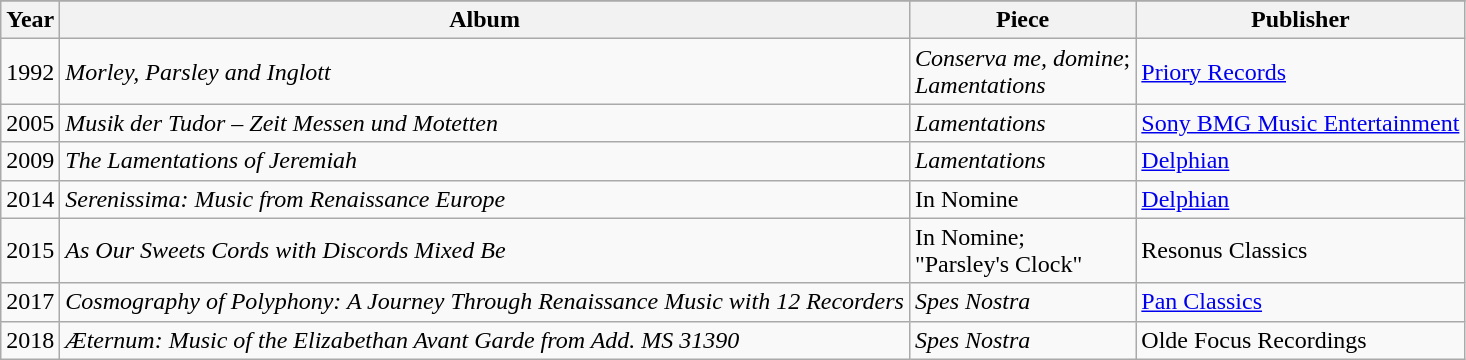<table class = "wikitable sortable plainrowheaders">
<tr>
</tr>
<tr>
<th scope="col">Year</th>
<th scope="col">Album</th>
<th scope="col">Piece</th>
<th scope="col">Publisher</th>
</tr>
<tr>
<td>1992</td>
<td><em>Morley, Parsley and Inglott</em></td>
<td><em>Conserva me, domine</em>;<br><em>Lamentations</em></td>
<td><a href='#'>Priory Records</a></td>
</tr>
<tr>
<td>2005</td>
<td><em>Musik der Tudor – Zeit Messen und Motetten</em></td>
<td><em>Lamentations</em></td>
<td><a href='#'>Sony BMG Music Entertainment</a></td>
</tr>
<tr>
<td>2009</td>
<td><em>The Lamentations of Jeremiah</em></td>
<td><em>Lamentations</em></td>
<td><a href='#'>Delphian</a></td>
</tr>
<tr>
<td>2014</td>
<td><em>Serenissima: Music from Renaissance Europe</em></td>
<td>In Nomine</td>
<td><a href='#'>Delphian</a></td>
</tr>
<tr>
<td>2015</td>
<td><em>As Our Sweets Cords with Discords Mixed Be</em></td>
<td>In Nomine;<br>"Parsley's Clock"</td>
<td>Resonus Classics</td>
</tr>
<tr>
<td>2017</td>
<td><em>Cosmography of Polyphony: A Journey Through Renaissance Music with 12 Recorders</em></td>
<td><em>Spes Nostra</em></td>
<td><a href='#'>Pan Classics</a></td>
</tr>
<tr>
<td>2018</td>
<td><em>Æternum: Music of the Elizabethan Avant Garde from Add. MS 31390</em></td>
<td><em>Spes Nostra</em></td>
<td>Olde Focus Recordings</td>
</tr>
</table>
